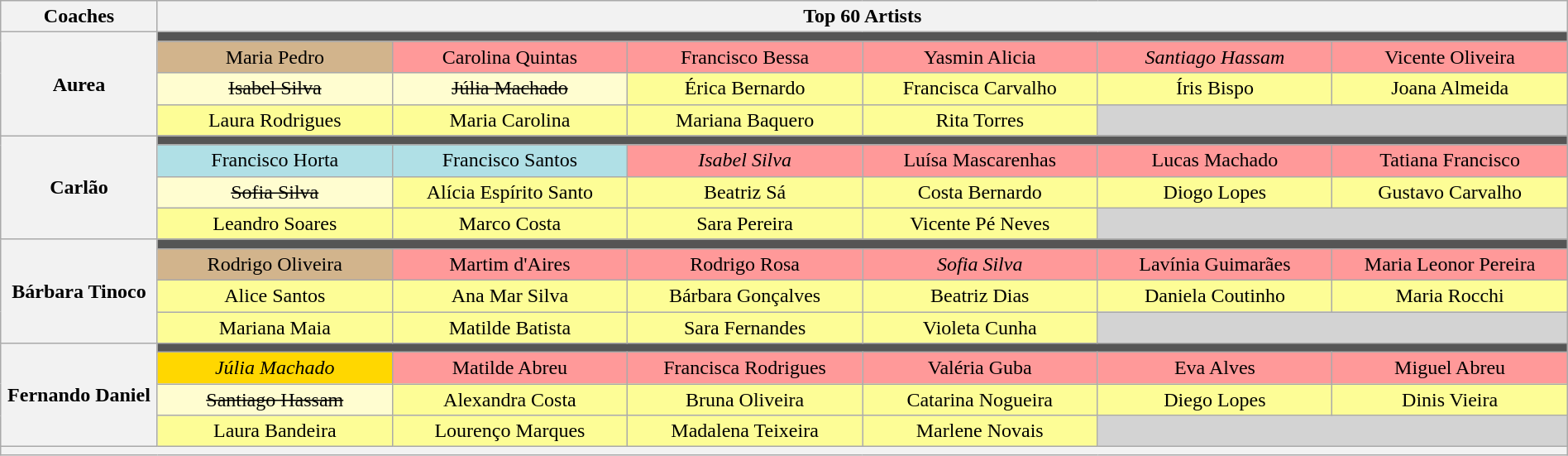<table class="wikitable" style="text-align:center; width:100%">
<tr>
<th style="width:10%">Coaches</th>
<th style="width:90%" colspan="6">Top 60 Artists</th>
</tr>
<tr>
<th rowspan="4">Aurea</th>
<td colspan="6" style="background:#555"></td>
</tr>
<tr>
<td style="background:tan">Maria Pedro</td>
<td style="background:#ff9999">Carolina Quintas</td>
<td style="background:#FF9999">Francisco Bessa</td>
<td style="background:#FF9999">Yasmin Alicia</td>
<td style="background:#FF9999"><em>Santiago Hassam</em></td>
<td style="background:#FF9999">Vicente Oliveira</td>
</tr>
<tr>
<td style="width:15%; background:#FFFDD0"><s>Isabel Silva</s></td>
<td style="width:15%; background:#FFFDD0"><s>Júlia Machado</s></td>
<td style="width:15%; background:#FDFD96">Érica Bernardo</td>
<td style="width:15%; background:#FDFD96">Francisca Carvalho</td>
<td style="width:15%; background:#FDFD96">Íris Bispo</td>
<td style="width:15%; background:#FDFD96">Joana Almeida</td>
</tr>
<tr>
<td style="background:#FDFD96">Laura Rodrigues</td>
<td style="background:#FDFD96">Maria Carolina</td>
<td style="background:#FDFD96">Mariana Baquero</td>
<td style="background:#FDFD96">Rita Torres</td>
<td style="background: lightgrey" colspan="2"></td>
</tr>
<tr>
<th rowspan="4">Carlão</th>
<td colspan="6" style="background:#555"></td>
</tr>
<tr>
<td style="background:#b0e0e6">Francisco Horta</td>
<td style="background:#b0e0e6">Francisco Santos</td>
<td style="background:#FF9999"><em>Isabel Silva</em></td>
<td style="background:#FF9999">Luísa Mascarenhas</td>
<td style="background:#FF9999">Lucas Machado</td>
<td style="background:#FF9999">Tatiana Francisco</td>
</tr>
<tr>
<td style="background:#FFFDD0"><s>Sofia Silva</s></td>
<td style="background:#FDFD96">Alícia Espírito Santo</td>
<td style="background:#FDFD96">Beatriz Sá</td>
<td style="background:#FDFD96">Costa Bernardo</td>
<td style="background:#FDFD96">Diogo Lopes</td>
<td style="background:#FDFD96">Gustavo Carvalho</td>
</tr>
<tr>
<td style="background:#FDFD96">Leandro Soares</td>
<td style="background:#FDFD96">Marco Costa</td>
<td style="background:#FDFD96">Sara Pereira</td>
<td style="background:#FDFD96">Vicente Pé Neves</td>
<td style="background: lightgrey" colspan="2"></td>
</tr>
<tr>
<th rowspan="4">Bárbara Tinoco</th>
<td colspan="6" style="background:#555"></td>
</tr>
<tr>
<td style="background:tan">Rodrigo Oliveira</td>
<td style="background:#ff9999">Martim d'Aires</td>
<td style="background:#FF9999">Rodrigo Rosa</td>
<td style="background:#FF9999"><em>Sofia Silva</em></td>
<td style="background:#FF9999">Lavínia Guimarães</td>
<td style="background:#FF9999">Maria Leonor Pereira</td>
</tr>
<tr>
<td style="background:#FDFD96">Alice Santos</td>
<td style="background:#FDFD96">Ana Mar Silva</td>
<td style="background:#FDFD96">Bárbara Gonçalves</td>
<td style="background:#FDFD96">Beatriz Dias</td>
<td style="background:#FDFD96">Daniela Coutinho</td>
<td style="background:#FDFD96">Maria Rocchi</td>
</tr>
<tr>
<td style="background:#FDFD96">Mariana Maia</td>
<td style="background:#FDFD96">Matilde Batista</td>
<td style="background:#FDFD96">Sara Fernandes</td>
<td style="background:#FDFD96">Violeta Cunha</td>
<td style="background: lightgrey" colspan="2"></td>
</tr>
<tr>
<th rowspan="4">Fernando Daniel</th>
<td colspan="6" style="background:#555"></td>
</tr>
<tr>
<td style="background:gold"><em>Júlia Machado</em></td>
<td style="background:#ff9999">Matilde Abreu</td>
<td style="background:#FF9999">Francisca Rodrigues</td>
<td style="background:#FF9999">Valéria Guba</td>
<td style="background:#FF9999">Eva Alves</td>
<td style="background:#FF9999">Miguel Abreu</td>
</tr>
<tr>
<td style="background:#FFFDD0"><s>Santiago Hassam</s></td>
<td style="background:#FDFD96">Alexandra Costa</td>
<td style="background:#FDFD96">Bruna Oliveira</td>
<td style="background:#FDFD96">Catarina Nogueira</td>
<td style="background:#FDFD96">Diego Lopes</td>
<td style="background:#FDFD96">Dinis Vieira</td>
</tr>
<tr>
<td style="background:#FDFD96">Laura Bandeira</td>
<td style="background:#FDFD96">Lourenço Marques</td>
<td style="background:#FDFD96">Madalena Teixeira</td>
<td style="background:#FDFD96">Marlene Novais</td>
<td style="background: lightgrey" colspan="2"></td>
</tr>
<tr>
<th style="font-size:90%; line-height:12px" colspan="7"></th>
</tr>
</table>
